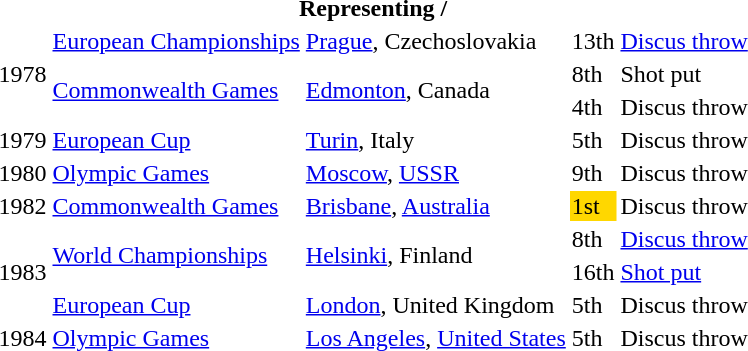<table>
<tr>
<th colspan="5">Representing  / </th>
</tr>
<tr>
<td rowspan=3>1978</td>
<td><a href='#'>European Championships</a></td>
<td><a href='#'>Prague</a>, Czechoslovakia</td>
<td>13th</td>
<td><a href='#'>Discus throw</a></td>
<td></td>
</tr>
<tr>
<td rowspan=2><a href='#'>Commonwealth Games</a></td>
<td rowspan=2><a href='#'>Edmonton</a>, Canada</td>
<td>8th</td>
<td>Shot put</td>
<td></td>
</tr>
<tr>
<td>4th</td>
<td>Discus throw</td>
<td></td>
</tr>
<tr>
<td>1979</td>
<td><a href='#'>European Cup</a></td>
<td><a href='#'>Turin</a>, Italy</td>
<td>5th</td>
<td>Discus throw</td>
<td></td>
</tr>
<tr>
<td>1980</td>
<td><a href='#'>Olympic Games</a></td>
<td><a href='#'>Moscow</a>, <a href='#'>USSR</a></td>
<td>9th</td>
<td>Discus throw</td>
<td></td>
</tr>
<tr>
<td>1982</td>
<td><a href='#'>Commonwealth Games</a></td>
<td><a href='#'>Brisbane</a>, <a href='#'>Australia</a></td>
<td bgcolor="gold">1st</td>
<td>Discus throw</td>
<td></td>
</tr>
<tr>
<td rowspan=3>1983</td>
<td rowspan=2><a href='#'>World Championships</a></td>
<td rowspan=2><a href='#'>Helsinki</a>, Finland</td>
<td>8th</td>
<td><a href='#'>Discus throw</a></td>
<td></td>
</tr>
<tr>
<td>16th</td>
<td><a href='#'>Shot put</a></td>
<td></td>
</tr>
<tr>
<td><a href='#'>European Cup</a></td>
<td><a href='#'>London</a>, United Kingdom</td>
<td>5th</td>
<td>Discus throw</td>
<td></td>
</tr>
<tr>
<td>1984</td>
<td><a href='#'>Olympic Games</a></td>
<td><a href='#'>Los Angeles</a>, <a href='#'>United States</a></td>
<td>5th</td>
<td>Discus throw</td>
<td></td>
</tr>
</table>
